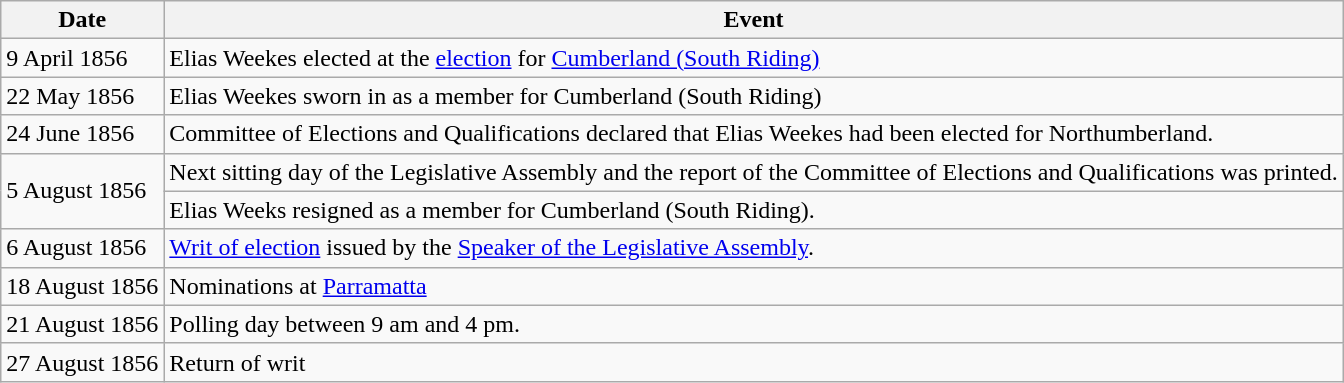<table class="wikitable">
<tr>
<th>Date</th>
<th>Event</th>
</tr>
<tr>
<td>9 April 1856</td>
<td>Elias Weekes elected at the <a href='#'>election</a> for <a href='#'>Cumberland (South Riding)</a></td>
</tr>
<tr>
<td>22 May 1856</td>
<td>Elias Weekes sworn in as a member for Cumberland (South Riding)</td>
</tr>
<tr>
<td>24 June 1856</td>
<td>Committee of Elections and Qualifications declared that Elias Weekes had been elected for Northumberland.</td>
</tr>
<tr>
<td rowspan="2">5 August 1856</td>
<td>Next sitting day of the Legislative Assembly and the report of the Committee of Elections and Qualifications was printed.</td>
</tr>
<tr>
<td>Elias Weeks resigned as a member for Cumberland (South Riding).</td>
</tr>
<tr>
<td>6 August 1856</td>
<td><a href='#'>Writ of election</a> issued by the <a href='#'>Speaker of the Legislative Assembly</a>.</td>
</tr>
<tr>
<td>18 August 1856</td>
<td>Nominations at <a href='#'>Parramatta</a></td>
</tr>
<tr>
<td>21 August 1856</td>
<td>Polling day between 9 am and 4 pm.</td>
</tr>
<tr>
<td>27 August 1856</td>
<td>Return of writ</td>
</tr>
</table>
